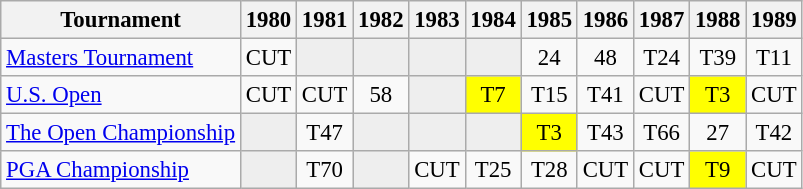<table class="wikitable" style="font-size:95%;text-align:center;">
<tr>
<th>Tournament</th>
<th>1980</th>
<th>1981</th>
<th>1982</th>
<th>1983</th>
<th>1984</th>
<th>1985</th>
<th>1986</th>
<th>1987</th>
<th>1988</th>
<th>1989</th>
</tr>
<tr>
<td align=left><a href='#'>Masters Tournament</a></td>
<td>CUT</td>
<td style="background:#eeeeee;"></td>
<td style="background:#eeeeee;"></td>
<td style="background:#eeeeee;"></td>
<td style="background:#eeeeee;"></td>
<td>24</td>
<td>48</td>
<td>T24</td>
<td>T39</td>
<td>T11</td>
</tr>
<tr>
<td align=left><a href='#'>U.S. Open</a></td>
<td>CUT</td>
<td>CUT</td>
<td>58</td>
<td style="background:#eeeeee;"></td>
<td style="background:yellow;">T7</td>
<td>T15</td>
<td>T41</td>
<td>CUT</td>
<td style="background:yellow;">T3</td>
<td>CUT</td>
</tr>
<tr>
<td align=left><a href='#'>The Open Championship</a></td>
<td style="background:#eeeeee;"></td>
<td>T47</td>
<td style="background:#eeeeee;"></td>
<td style="background:#eeeeee;"></td>
<td style="background:#eeeeee;"></td>
<td style="background:yellow;">T3</td>
<td>T43</td>
<td>T66</td>
<td>27</td>
<td>T42</td>
</tr>
<tr>
<td align=left><a href='#'>PGA Championship</a></td>
<td style="background:#eeeeee;"></td>
<td>T70</td>
<td style="background:#eeeeee;"></td>
<td>CUT</td>
<td>T25</td>
<td>T28</td>
<td>CUT</td>
<td>CUT</td>
<td style="background:yellow;">T9</td>
<td>CUT</td>
</tr>
</table>
